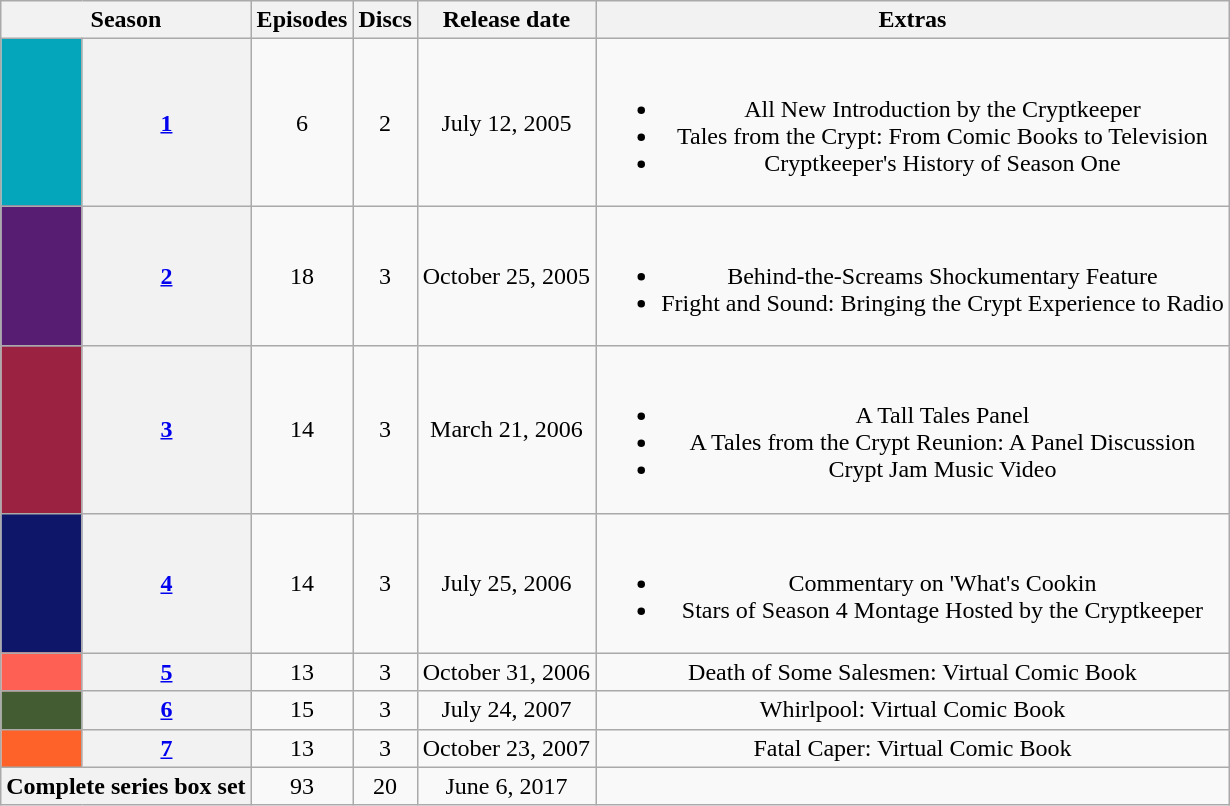<table class="wikitable" style="text-align: center">
<tr>
<th colspan=2>Season</th>
<th>Episodes</th>
<th>Discs</th>
<th>Release date</th>
<th>Extras</th>
</tr>
<tr>
<th style="background:#04a6bb"></th>
<th><a href='#'>1</a></th>
<td>6</td>
<td>2</td>
<td>July 12, 2005</td>
<td><br><ul><li>All New Introduction by the Cryptkeeper</li><li>Tales from the Crypt: From Comic Books to Television</li><li>Cryptkeeper's History of Season One</li></ul></td>
</tr>
<tr>
<th style="background:#561d73"></th>
<th><a href='#'>2</a></th>
<td>18</td>
<td>3</td>
<td>October 25, 2005</td>
<td><br><ul><li>Behind-the-Screams Shockumentary Feature</li><li>Fright and Sound: Bringing the Crypt Experience to Radio</li></ul></td>
</tr>
<tr>
<th style="background:#9c2241"></th>
<th><a href='#'>3</a></th>
<td>14</td>
<td>3</td>
<td>March 21, 2006</td>
<td><br><ul><li>A Tall Tales Panel</li><li>A Tales from the Crypt Reunion: A Panel Discussion</li><li>Crypt Jam Music Video</li></ul></td>
</tr>
<tr>
<th style="background:#0d1669"></th>
<th><a href='#'>4</a></th>
<td>14</td>
<td>3</td>
<td>July 25, 2006</td>
<td><br><ul><li>Commentary on 'What's Cookin</li><li>Stars of Season 4 Montage Hosted by the Cryptkeeper</li></ul></td>
</tr>
<tr>
<th style="background:#ff6054"></th>
<th><a href='#'>5</a></th>
<td>13</td>
<td>3</td>
<td>October 31, 2006</td>
<td>Death of Some Salesmen: Virtual Comic Book</td>
</tr>
<tr>
<th style="background:#435c31"></th>
<th><a href='#'>6</a></th>
<td>15</td>
<td>3</td>
<td>July 24, 2007</td>
<td>Whirlpool: Virtual Comic Book</td>
</tr>
<tr>
<th style="background:#ff6229"></th>
<th><a href='#'>7</a></th>
<td>13</td>
<td>3</td>
<td>October 23, 2007</td>
<td>Fatal Caper: Virtual Comic Book</td>
</tr>
<tr>
<th colspan=2>Complete series box set</th>
<td>93</td>
<td>20</td>
<td>June 6, 2017</td>
<td></td>
</tr>
</table>
